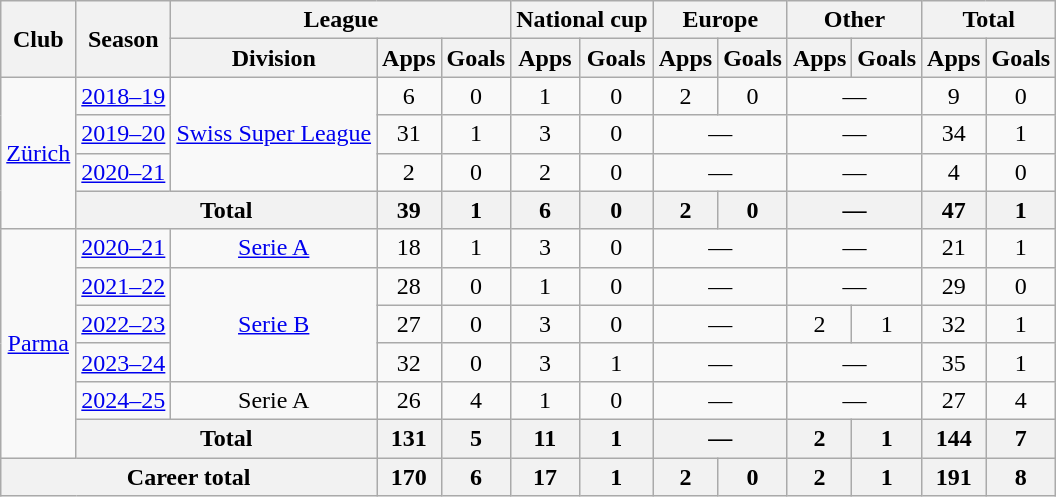<table class="wikitable" style="text-align: center;">
<tr>
<th rowspan="2">Club</th>
<th rowspan="2">Season</th>
<th colspan="3">League</th>
<th colspan="2">National cup</th>
<th colspan="2">Europe</th>
<th colspan="2">Other</th>
<th colspan="2">Total</th>
</tr>
<tr>
<th>Division</th>
<th>Apps</th>
<th>Goals</th>
<th>Apps</th>
<th>Goals</th>
<th>Apps</th>
<th>Goals</th>
<th>Apps</th>
<th>Goals</th>
<th>Apps</th>
<th>Goals</th>
</tr>
<tr>
<td rowspan="4"><a href='#'>Zürich</a></td>
<td><a href='#'>2018–19</a></td>
<td rowspan="3"><a href='#'>Swiss Super League</a></td>
<td>6</td>
<td>0</td>
<td>1</td>
<td>0</td>
<td>2</td>
<td>0</td>
<td colspan="2">—</td>
<td>9</td>
<td>0</td>
</tr>
<tr>
<td><a href='#'>2019–20</a></td>
<td>31</td>
<td>1</td>
<td>3</td>
<td>0</td>
<td colspan="2">—</td>
<td colspan="2">—</td>
<td>34</td>
<td>1</td>
</tr>
<tr>
<td><a href='#'>2020–21</a></td>
<td>2</td>
<td>0</td>
<td>2</td>
<td>0</td>
<td colspan="2">—</td>
<td colspan="2">—</td>
<td>4</td>
<td>0</td>
</tr>
<tr>
<th colspan="2">Total</th>
<th>39</th>
<th>1</th>
<th>6</th>
<th>0</th>
<th>2</th>
<th>0</th>
<th colspan="2">—</th>
<th>47</th>
<th>1</th>
</tr>
<tr>
<td rowspan="6"><a href='#'>Parma</a></td>
<td><a href='#'>2020–21</a></td>
<td><a href='#'>Serie A</a></td>
<td>18</td>
<td>1</td>
<td>3</td>
<td>0</td>
<td colspan="2">—</td>
<td colspan="2">—</td>
<td>21</td>
<td>1</td>
</tr>
<tr>
<td><a href='#'>2021–22</a></td>
<td rowspan="3"><a href='#'>Serie B</a></td>
<td>28</td>
<td>0</td>
<td>1</td>
<td>0</td>
<td colspan="2">—</td>
<td colspan="2">—</td>
<td>29</td>
<td>0</td>
</tr>
<tr>
<td><a href='#'>2022–23</a></td>
<td>27</td>
<td>0</td>
<td>3</td>
<td>0</td>
<td colspan="2">—</td>
<td>2</td>
<td>1</td>
<td>32</td>
<td>1</td>
</tr>
<tr>
<td><a href='#'>2023–24</a></td>
<td>32</td>
<td>0</td>
<td>3</td>
<td>1</td>
<td colspan="2">—</td>
<td colspan="2">—</td>
<td>35</td>
<td>1</td>
</tr>
<tr>
<td><a href='#'>2024–25</a></td>
<td>Serie A</td>
<td>26</td>
<td>4</td>
<td>1</td>
<td>0</td>
<td colspan="2">—</td>
<td colspan="2">—</td>
<td>27</td>
<td>4</td>
</tr>
<tr>
<th colspan="2">Total</th>
<th>131</th>
<th>5</th>
<th>11</th>
<th>1</th>
<th colspan="2">—</th>
<th>2</th>
<th>1</th>
<th>144</th>
<th>7</th>
</tr>
<tr>
<th colspan="3">Career total</th>
<th>170</th>
<th>6</th>
<th>17</th>
<th>1</th>
<th>2</th>
<th>0</th>
<th>2</th>
<th>1</th>
<th>191</th>
<th>8</th>
</tr>
</table>
